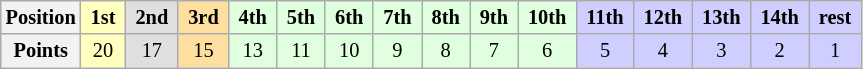<table class="wikitable" style="font-size:85%; text-align:center">
<tr>
<th>Position</th>
<td style="background:#ffffbf;"> <strong>1st</strong> </td>
<td style="background:#dfdfdf;"> <strong>2nd</strong> </td>
<td style="background:#ffdf9f;"> <strong>3rd</strong> </td>
<td style="background:#dfffdf;"> <strong>4th</strong> </td>
<td style="background:#dfffdf;"> <strong>5th</strong> </td>
<td style="background:#dfffdf;"> <strong>6th</strong> </td>
<td style="background:#dfffdf;"> <strong>7th</strong> </td>
<td style="background:#dfffdf;"> <strong>8th</strong> </td>
<td style="background:#dfffdf;"> <strong>9th</strong> </td>
<td style="background:#dfffdf;"> <strong>10th</strong> </td>
<td style="background:#cfcfff;"> <strong>11th</strong> </td>
<td style="background:#cfcfff;"> <strong>12th</strong> </td>
<td style="background:#cfcfff;"> <strong>13th</strong> </td>
<td style="background:#cfcfff;"> <strong>14th</strong> </td>
<td style="background:#cfcfff;"> <strong>rest</strong> </td>
</tr>
<tr>
<th>Points</th>
<td style="background:#ffffbf;">20</td>
<td style="background:#dfdfdf;">17</td>
<td style="background:#ffdf9f;">15</td>
<td style="background:#dfffdf;">13</td>
<td style="background:#dfffdf;">11</td>
<td style="background:#dfffdf;">10</td>
<td style="background:#dfffdf;">9</td>
<td style="background:#dfffdf;">8</td>
<td style="background:#dfffdf;">7</td>
<td style="background:#dfffdf;">6</td>
<td style="background:#cfcfff;">5</td>
<td style="background:#cfcfff;">4</td>
<td style="background:#cfcfff;">3</td>
<td style="background:#cfcfff;">2</td>
<td style="background:#cfcfff;">1</td>
</tr>
</table>
